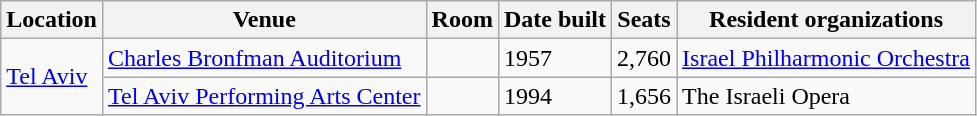<table class="wikitable">
<tr>
<th>Location</th>
<th>Venue</th>
<th>Room</th>
<th>Date built</th>
<th>Seats</th>
<th>Resident organizations</th>
</tr>
<tr>
<td rowspan=2><a href='#'>Tel Aviv</a></td>
<td><a href='#'>Charles Bronfman Auditorium</a></td>
<td></td>
<td>1957</td>
<td>2,760</td>
<td><a href='#'>Israel Philharmonic Orchestra</a></td>
</tr>
<tr>
<td><a href='#'>Tel Aviv Performing Arts Center</a></td>
<td></td>
<td>1994</td>
<td>1,656</td>
<td>The Israeli Opera</td>
</tr>
</table>
